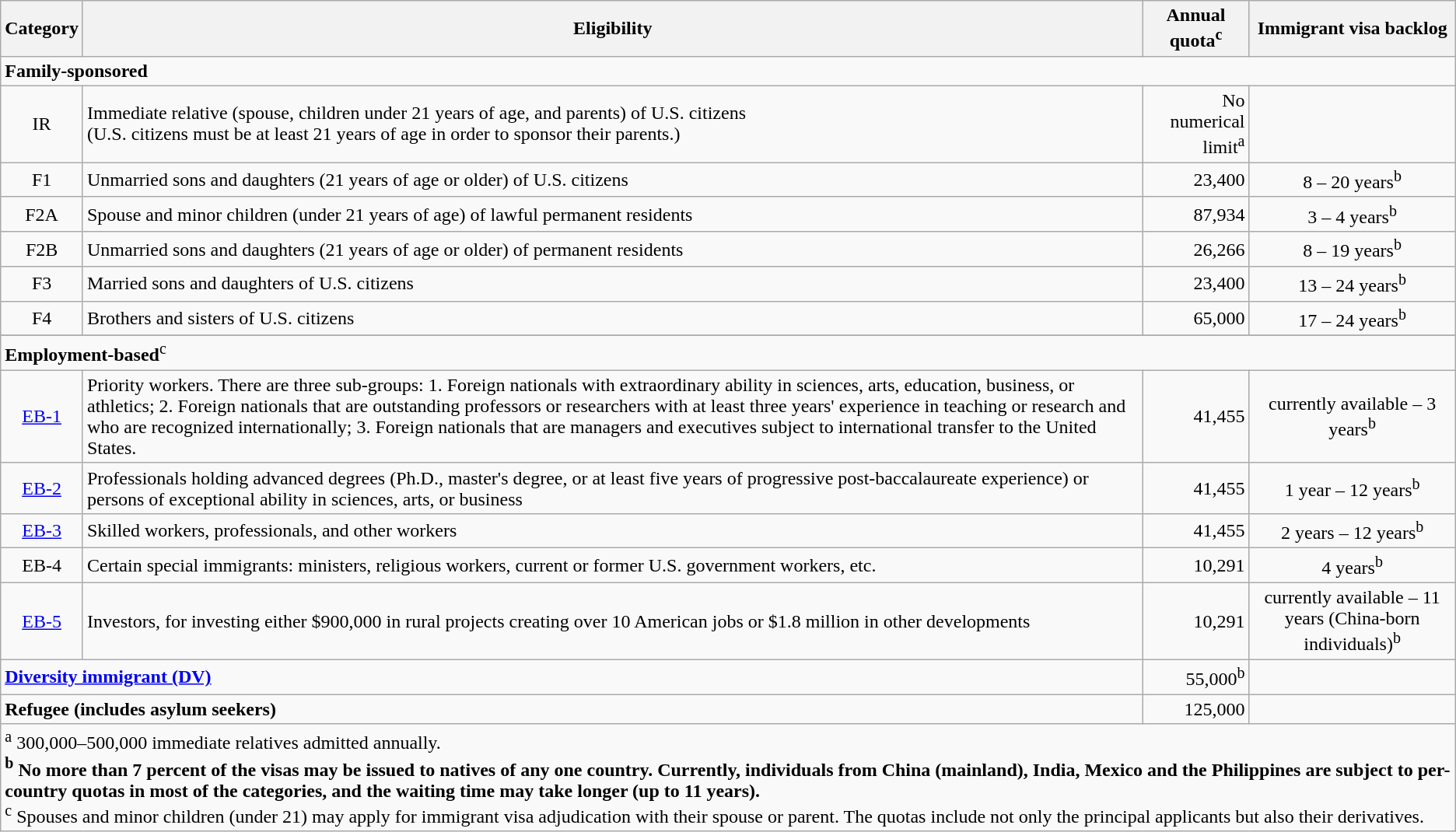<table class="wikitable" style="text-align:left">
<tr ">
<th>Category</th>
<th>Eligibility</th>
<th>Annual quota<sup>c</sup></th>
<th>Immigrant visa backlog</th>
</tr>
<tr>
<td colspan=4><strong>Family-sponsored</strong></td>
</tr>
<tr>
<td align=center>IR</td>
<td>Immediate relative (spouse, children under 21 years of age, and parents) of U.S. citizens<br>(U.S. citizens must be at least 21 years of age in order to sponsor their parents.)</td>
<td align=right>No numerical limit<sup>a</sup></td>
<td align=center> </td>
</tr>
<tr>
<td align=center>F1</td>
<td>Unmarried sons and daughters (21 years of age or older) of U.S. citizens</td>
<td align=right>23,400</td>
<td align=center>8 – 20 years<sup>b</sup></td>
</tr>
<tr>
<td align=center>F2A</td>
<td>Spouse and minor children (under 21 years of age) of lawful permanent residents</td>
<td align=right>87,934</td>
<td align=center>3 – 4 years<sup>b</sup></td>
</tr>
<tr>
<td align=center>F2B</td>
<td>Unmarried sons and daughters (21 years of age or older) of permanent residents</td>
<td align=right>26,266</td>
<td align=center>8 – 19 years<sup>b</sup></td>
</tr>
<tr>
<td align=center>F3</td>
<td>Married sons and daughters of U.S. citizens</td>
<td align=right>23,400</td>
<td align=center>13 – 24 years<sup>b</sup></td>
</tr>
<tr>
<td align=center>F4</td>
<td>Brothers and sisters of U.S. citizens</td>
<td align=right>65,000</td>
<td align=center>17 – 24 years<sup>b</sup></td>
</tr>
<tr>
</tr>
<tr>
<td colspan=4><strong>Employment-based</strong><sup>c</sup></td>
</tr>
<tr>
<td align=center><a href='#'>EB-1</a></td>
<td>Priority workers. There are three sub-groups: 1. Foreign nationals with extraordinary ability in sciences, arts, education, business, or athletics; 2. Foreign nationals that are outstanding professors or researchers with at least three years' experience in teaching or research and who are recognized internationally; 3. Foreign nationals that are managers and executives subject to international transfer to the United States.</td>
<td align=right>41,455</td>
<td align=center>currently available – 3 years<sup>b</sup></td>
</tr>
<tr>
<td align=center><a href='#'>EB-2</a></td>
<td>Professionals holding advanced degrees (Ph.D., master's degree, or at least five years of progressive post-baccalaureate experience) or persons of exceptional ability in sciences, arts, or business</td>
<td align=right>41,455</td>
<td align=center>1 year – 12 years<sup>b</sup></td>
</tr>
<tr>
<td align=center><a href='#'>EB-3</a></td>
<td>Skilled workers, professionals, and other workers</td>
<td align=right>41,455</td>
<td align=center>2 years – 12 years<sup>b</sup></td>
</tr>
<tr>
<td align=center>EB-4</td>
<td>Certain special immigrants: ministers, religious workers, current or former U.S. government workers, etc.</td>
<td align=right>10,291</td>
<td align=center>4 years<sup>b</sup></td>
</tr>
<tr>
<td align=center><a href='#'>EB-5</a></td>
<td>Investors, for investing either $900,000 in rural projects creating over 10 American jobs or $1.8 million in other developments</td>
<td align="right">10,291</td>
<td align=center>currently available – 11 years (China-born individuals)<sup>b</sup></td>
</tr>
<tr>
<td colspan=2><strong><a href='#'>Diversity immigrant (DV)</a></strong></td>
<td align=right>55,000<sup>b</sup></td>
<td align=center> </td>
</tr>
<tr>
<td colspan=2><strong>Refugee (includes asylum seekers)</strong></td>
<td align=right>125,000</td>
<td align=center> </td>
</tr>
<tr>
<td colspan=4><sup>a</sup> 300,000–500,000 immediate relatives admitted annually.<br><strong><sup>b</sup> No more than 7 percent of the visas may be issued to natives of any one country. Currently, individuals from China (mainland), India, Mexico and the Philippines are subject to per-country quotas in most of the categories, and the waiting time may take longer (up to 11 years).</strong><br><sup>c</sup> Spouses and minor children (under 21) may apply for immigrant visa adjudication with their spouse or parent. The quotas include not only the principal applicants but also their derivatives.</td>
</tr>
</table>
